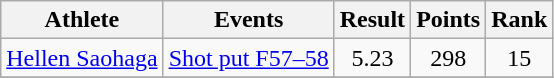<table class=wikitable>
<tr>
<th>Athlete</th>
<th>Events</th>
<th>Result</th>
<th>Points</th>
<th>Rank</th>
</tr>
<tr>
<td><a href='#'>Hellen Saohaga</a></td>
<td><a href='#'>Shot put F57–58</a></td>
<td align="center">5.23</td>
<td align="center">298</td>
<td align="center">15</td>
</tr>
<tr>
</tr>
</table>
